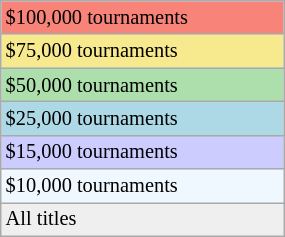<table class="wikitable" style="font-size:85%; width:15%;">
<tr style="background:#f88379;">
<td>$100,000 tournaments</td>
</tr>
<tr style="background:#f7e98e;">
<td>$75,000 tournaments</td>
</tr>
<tr style="background:#addfad;">
<td>$50,000 tournaments</td>
</tr>
<tr style="background:lightblue;">
<td>$25,000 tournaments</td>
</tr>
<tr style="background:#ccccff;">
<td>$15,000 tournaments</td>
</tr>
<tr style="background:#f0f8ff;">
<td>$10,000 tournaments</td>
</tr>
<tr style="background:#efefef;">
<td>All titles</td>
</tr>
</table>
